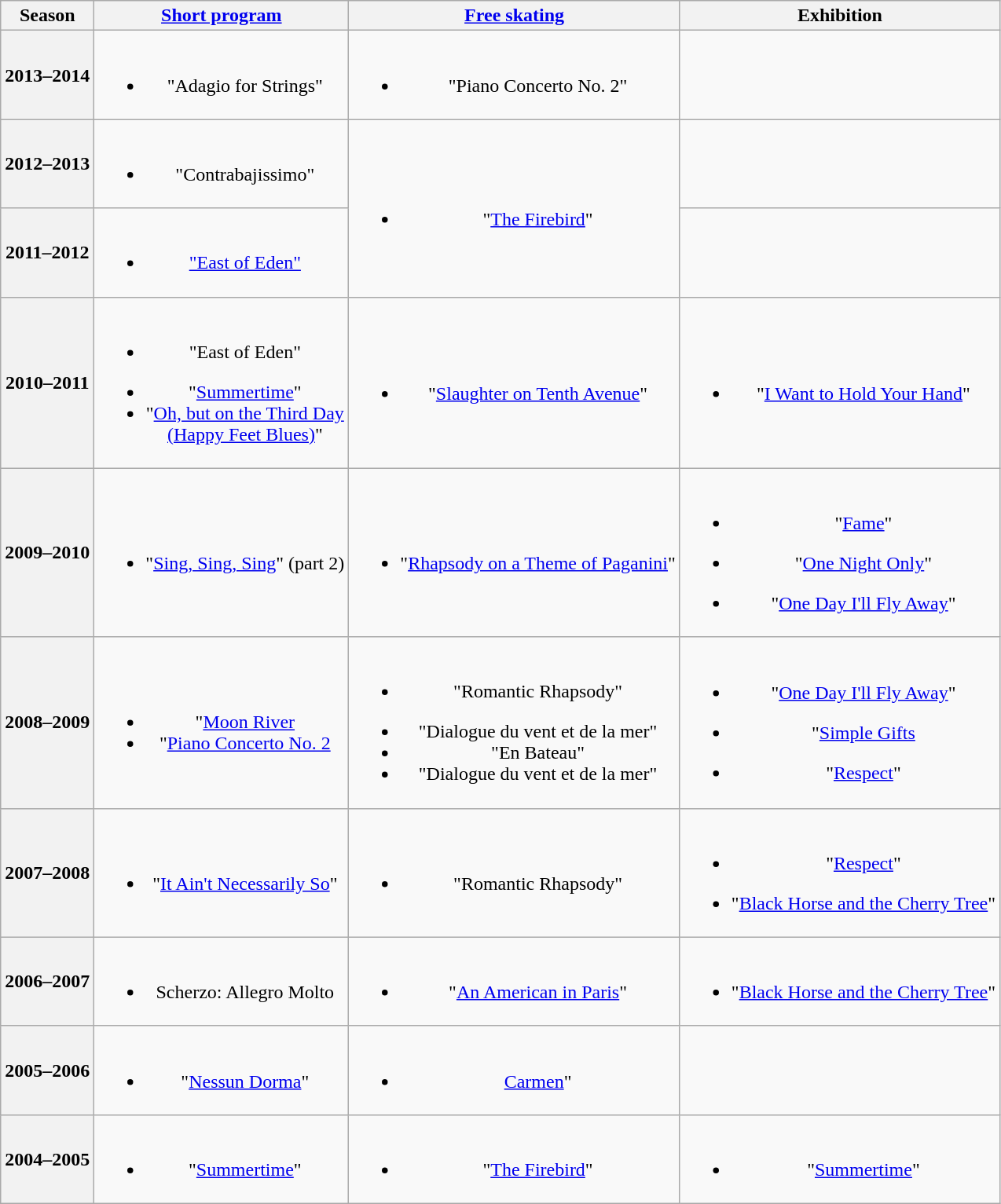<table class="wikitable" style="text-align:center">
<tr>
<th>Season</th>
<th><a href='#'>Short program</a></th>
<th><a href='#'>Free skating</a></th>
<th>Exhibition</th>
</tr>
<tr>
<th>2013–2014 <br></th>
<td><br><ul><li>"Adagio for Strings" <br></li></ul></td>
<td><br><ul><li>"Piano Concerto No. 2" <br></li></ul></td>
<td></td>
</tr>
<tr>
<th>2012–2013 <br></th>
<td><br><ul><li>"Contrabajissimo" <br></li></ul></td>
<td rowspan=2><br><ul><li>"<a href='#'>The Firebird</a>" <br></li></ul></td>
<td></td>
</tr>
<tr>
<th>2011–2012 <br></th>
<td><br><ul><li><a href='#'>"East of Eden"</a> <br></li></ul></td>
<td></td>
</tr>
<tr>
<th>2010–2011 <br></th>
<td><br><ul><li>"East of Eden" <br></li></ul><ul><li>"<a href='#'>Summertime</a>" <br></li><li>"<a href='#'>Oh, but on the Third Day <br>(Happy Feet Blues)</a>" <br></li></ul></td>
<td><br><ul><li>"<a href='#'>Slaughter on Tenth Avenue</a>" <br></li></ul></td>
<td><br><ul><li>"<a href='#'>I Want to Hold Your Hand</a>" <br></li></ul></td>
</tr>
<tr>
<th>2009–2010 <br></th>
<td><br><ul><li>"<a href='#'>Sing, Sing, Sing</a>" (part 2) <br></li></ul></td>
<td><br><ul><li>"<a href='#'>Rhapsody on a Theme of Paganini</a>" <br></li></ul></td>
<td><br><ul><li>"<a href='#'>Fame</a>"</li></ul><ul><li>"<a href='#'>One Night Only</a>" <br></li></ul><ul><li>"<a href='#'>One Day I'll Fly Away</a>" <br></li></ul></td>
</tr>
<tr>
<th>2008–2009 <br></th>
<td><br><ul><li>"<a href='#'>Moon River</a> <br></li><li>"<a href='#'>Piano Concerto No. 2</a> <br></li></ul></td>
<td><br><ul><li>"Romantic Rhapsody" <br></li></ul><ul><li>"Dialogue du vent et de la mer" <br></li><li>"En Bateau" <br></li><li>"Dialogue du vent et de la mer"</li></ul></td>
<td><br><ul><li>"<a href='#'>One Day I'll Fly Away</a>" <br></li></ul><ul><li>"<a href='#'>Simple Gifts</a> <br></li></ul><ul><li>"<a href='#'>Respect</a>" <br></li></ul></td>
</tr>
<tr>
<th>2007–2008 <br></th>
<td><br><ul><li>"<a href='#'>It Ain't Necessarily So</a>" <br></li></ul></td>
<td><br><ul><li>"Romantic Rhapsody" <br></li></ul></td>
<td><br><ul><li>"<a href='#'>Respect</a>" <br></li></ul><ul><li>"<a href='#'>Black Horse and the Cherry Tree</a>" <br></li></ul></td>
</tr>
<tr>
<th>2006–2007 <br></th>
<td><br><ul><li>Scherzo: Allegro Molto </li></ul></td>
<td><br><ul><li>"<a href='#'>An American in Paris</a>" <br></li></ul></td>
<td><br><ul><li>"<a href='#'>Black Horse and the Cherry Tree</a>" <br></li></ul></td>
</tr>
<tr>
<th>2005–2006 <br></th>
<td><br><ul><li>"<a href='#'>Nessun Dorma</a>" <br></li></ul></td>
<td><br><ul><li><a href='#'>Carmen</a>" <br></li></ul></td>
<td></td>
</tr>
<tr>
<th>2004–2005 <br></th>
<td><br><ul><li>"<a href='#'>Summertime</a>" <br></li></ul></td>
<td><br><ul><li>"<a href='#'>The Firebird</a>" <br></li></ul></td>
<td><br><ul><li>"<a href='#'>Summertime</a>" <br></li></ul></td>
</tr>
</table>
